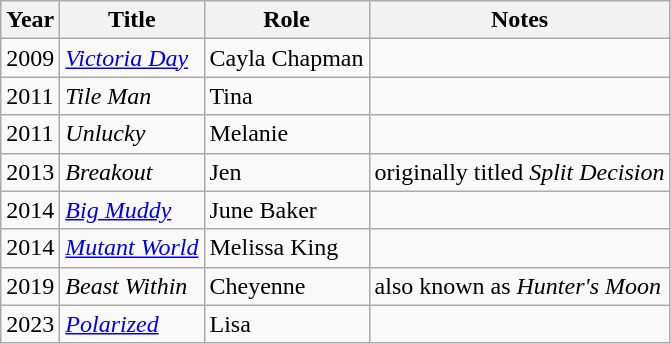<table class="wikitable sortable">
<tr>
<th>Year</th>
<th>Title</th>
<th>Role</th>
<th class="unsortable">Notes</th>
</tr>
<tr>
<td>2009</td>
<td><em><a href='#'>Victoria Day</a></em></td>
<td>Cayla Chapman</td>
<td></td>
</tr>
<tr>
<td>2011</td>
<td><em>Tile Man</em></td>
<td>Tina</td>
<td></td>
</tr>
<tr>
<td>2011</td>
<td><em>Unlucky</em></td>
<td>Melanie</td>
<td></td>
</tr>
<tr>
<td>2013</td>
<td><em>Breakout</em></td>
<td>Jen</td>
<td>originally titled <em>Split Decision</em></td>
</tr>
<tr>
<td>2014</td>
<td><em><a href='#'>Big Muddy</a></em></td>
<td>June Baker</td>
<td></td>
</tr>
<tr>
<td>2014</td>
<td><em><a href='#'>Mutant World</a></em></td>
<td>Melissa King</td>
<td></td>
</tr>
<tr>
<td>2019</td>
<td><em>Beast Within</em></td>
<td>Cheyenne</td>
<td>also known as <em>Hunter's Moon</em></td>
</tr>
<tr>
<td>2023</td>
<td><em><a href='#'>Polarized</a></em></td>
<td>Lisa</td>
<td></td>
</tr>
</table>
